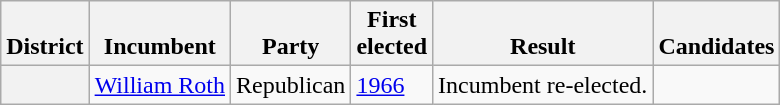<table class=wikitable>
<tr valign=bottom>
<th>District</th>
<th>Incumbent</th>
<th>Party</th>
<th>First<br>elected</th>
<th>Result</th>
<th>Candidates</th>
</tr>
<tr>
<th></th>
<td><a href='#'>William Roth</a></td>
<td>Republican</td>
<td><a href='#'>1966</a></td>
<td>Incumbent re-elected.</td>
<td nowrap></td>
</tr>
</table>
